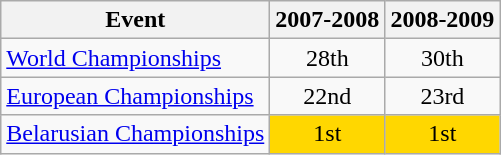<table class="wikitable">
<tr>
<th>Event</th>
<th>2007-2008</th>
<th>2008-2009</th>
</tr>
<tr>
<td><a href='#'>World Championships</a></td>
<td align="center">28th</td>
<td align="center">30th</td>
</tr>
<tr>
<td><a href='#'>European Championships</a></td>
<td align="center">22nd</td>
<td align="center">23rd</td>
</tr>
<tr>
<td><a href='#'>Belarusian Championships</a></td>
<td align="center" bgcolor="gold">1st</td>
<td align="center" bgcolor="gold">1st</td>
</tr>
</table>
